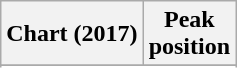<table class="wikitable sortable plainrowheaders" style="text-align:center">
<tr>
<th scope="col">Chart (2017)</th>
<th scope="col">Peak<br> position</th>
</tr>
<tr>
</tr>
<tr>
</tr>
</table>
